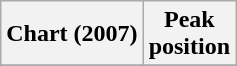<table class="wikitable plainrowheaders">
<tr>
<th scope="col">Chart (2007)</th>
<th scope="col">Peak<br>position</th>
</tr>
<tr>
</tr>
</table>
